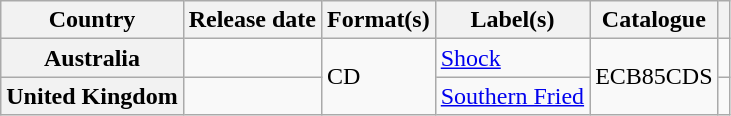<table class="wikitable plainrowheaders">
<tr>
<th>Country</th>
<th>Release date</th>
<th>Format(s)</th>
<th>Label(s)</th>
<th>Catalogue</th>
<th></th>
</tr>
<tr>
<th scope="row">Australia</th>
<td></td>
<td rowspan="2">CD</td>
<td><a href='#'>Shock</a></td>
<td rowspan="2">ECB85CDS</td>
<td align="center"></td>
</tr>
<tr>
<th scope="row">United Kingdom</th>
<td></td>
<td><a href='#'>Southern Fried</a></td>
<td align="center"></td>
</tr>
</table>
